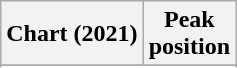<table class="wikitable sortable plainrowheaders" style="text-align:center">
<tr>
<th scope="col">Chart (2021)</th>
<th scope="col">Peak<br>position</th>
</tr>
<tr>
</tr>
<tr>
</tr>
<tr>
</tr>
</table>
